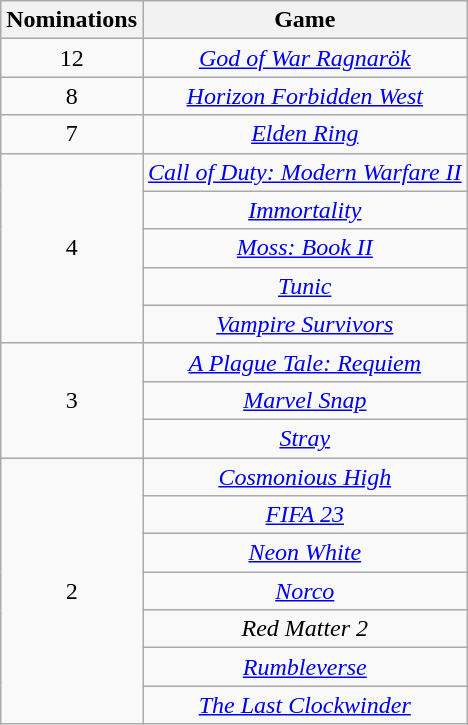<table class="wikitable floatleft" rowspan="2" style="text-align:center;" background: #f6e39c;>
<tr>
<th scope="col">Nominations</th>
<th scope="col">Game</th>
</tr>
<tr>
<td>12</td>
<td><em><a href='#'>God of War Ragnarök</a></em></td>
</tr>
<tr>
<td>8</td>
<td><em><a href='#'>Horizon Forbidden West</a></em></td>
</tr>
<tr>
<td>7</td>
<td><em><a href='#'>Elden Ring</a></em></td>
</tr>
<tr>
<td rowspan=5>4</td>
<td><em><a href='#'>Call of Duty: Modern Warfare II</a></em></td>
</tr>
<tr>
<td><em><a href='#'>Immortality</a></em></td>
</tr>
<tr>
<td><em><a href='#'>Moss: Book II</a></em></td>
</tr>
<tr>
<td><em><a href='#'>Tunic</a></em></td>
</tr>
<tr>
<td><em><a href='#'>Vampire Survivors</a></em></td>
</tr>
<tr>
<td rowspan=3>3</td>
<td><em><a href='#'>A Plague Tale: Requiem</a></em></td>
</tr>
<tr>
<td><em><a href='#'>Marvel Snap</a></em></td>
</tr>
<tr>
<td><em><a href='#'>Stray</a></em></td>
</tr>
<tr>
<td rowspan=7>2</td>
<td><em><a href='#'>Cosmonious High</a></em></td>
</tr>
<tr>
<td><em><a href='#'>FIFA 23</a></em></td>
</tr>
<tr>
<td><em><a href='#'>Neon White</a></em></td>
</tr>
<tr>
<td><em><a href='#'>Norco</a></em></td>
</tr>
<tr>
<td><em>Red Matter 2</em></td>
</tr>
<tr>
<td><em><a href='#'>Rumbleverse</a></em></td>
</tr>
<tr>
<td><em><a href='#'>The Last Clockwinder</a></em></td>
</tr>
</table>
